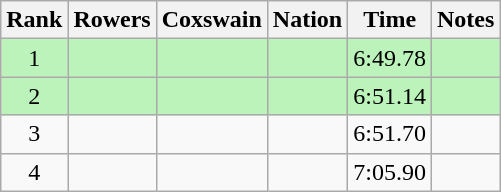<table class="wikitable sortable" style=text-align:center>
<tr>
<th>Rank</th>
<th>Rowers</th>
<th>Coxswain</th>
<th>Nation</th>
<th>Time</th>
<th>Notes</th>
</tr>
<tr bgcolor=bbf3bb>
<td>1</td>
<td align=left></td>
<td align=left></td>
<td align=left></td>
<td>6:49.78</td>
<td></td>
</tr>
<tr bgcolor=bbf3bb>
<td>2</td>
<td align=left></td>
<td align=left></td>
<td align=left></td>
<td>6:51.14</td>
<td></td>
</tr>
<tr>
<td>3</td>
<td align=left></td>
<td align=left></td>
<td align=left></td>
<td>6:51.70</td>
<td></td>
</tr>
<tr>
<td>4</td>
<td align=left></td>
<td align=left></td>
<td align=left></td>
<td>7:05.90</td>
<td></td>
</tr>
</table>
